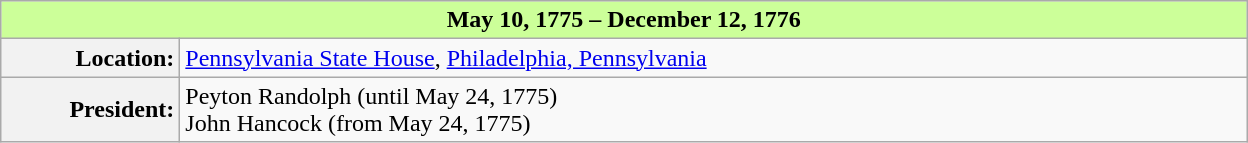<table class=wikitable>
<tr>
<th colspan=2 style="background:#ccff99;">May 10, 1775 – December 12, 1776</th>
</tr>
<tr>
<th style="width: 7em; text-align: right">Location:</th>
<td style="width: 44em;"><a href='#'>Pennsylvania State House</a>, <a href='#'>Philadelphia, Pennsylvania</a></td>
</tr>
<tr>
<th style="text-align: right">President:</th>
<td>Peyton Randolph (until May 24, 1775)<br>John Hancock (from May 24, 1775)</td>
</tr>
</table>
